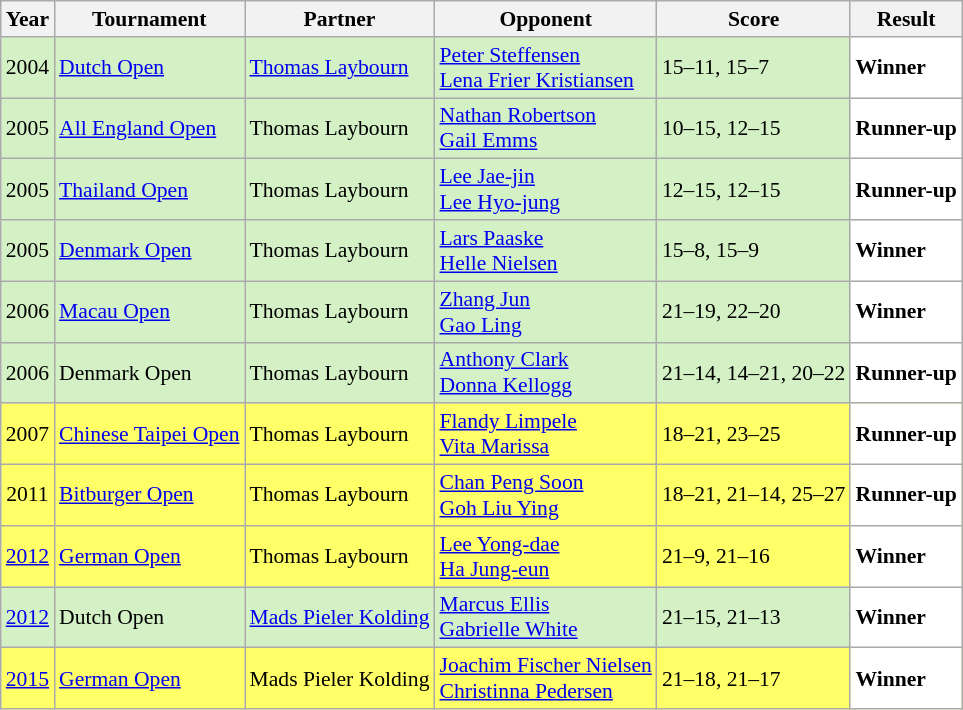<table class="sortable wikitable" style="font-size: 90%;">
<tr>
<th>Year</th>
<th>Tournament</th>
<th>Partner</th>
<th>Opponent</th>
<th>Score</th>
<th>Result</th>
</tr>
<tr style="background:#D4F1C5">
<td align="center">2004</td>
<td align="left"><a href='#'>Dutch Open</a></td>
<td align="left"> <a href='#'>Thomas Laybourn</a></td>
<td align="left"> <a href='#'>Peter Steffensen</a> <br>  <a href='#'>Lena Frier Kristiansen</a></td>
<td align="left">15–11, 15–7</td>
<td style="text-align:left; background:white"> <strong>Winner</strong></td>
</tr>
<tr style="background:#D4F1C5">
<td align="center">2005</td>
<td align="left"><a href='#'>All England Open</a></td>
<td align="left"> Thomas Laybourn</td>
<td align="left"> <a href='#'>Nathan Robertson</a> <br>  <a href='#'>Gail Emms</a></td>
<td align="left">10–15, 12–15</td>
<td style="text-align:left; background:white"> <strong>Runner-up</strong></td>
</tr>
<tr style="background:#D4F1C5">
<td align="center">2005</td>
<td align="left"><a href='#'>Thailand Open</a></td>
<td align="left"> Thomas Laybourn</td>
<td align="left"> <a href='#'>Lee Jae-jin</a> <br>  <a href='#'>Lee Hyo-jung</a></td>
<td align="left">12–15, 12–15</td>
<td style="text-align:left; background:white"> <strong>Runner-up</strong></td>
</tr>
<tr style="background:#D4F1C5">
<td align="center">2005</td>
<td align="left"><a href='#'>Denmark Open</a></td>
<td align="left"> Thomas Laybourn</td>
<td align="left"> <a href='#'>Lars Paaske</a> <br>  <a href='#'>Helle Nielsen</a></td>
<td align="left">15–8, 15–9</td>
<td style="text-align:left; background:white"> <strong>Winner</strong></td>
</tr>
<tr style="background:#D4F1C5">
<td align="center">2006</td>
<td align="left"><a href='#'>Macau Open</a></td>
<td align="left"> Thomas Laybourn</td>
<td align="left"> <a href='#'>Zhang Jun</a> <br>  <a href='#'>Gao Ling</a></td>
<td align="left">21–19, 22–20</td>
<td style="text-align:left; background:white"> <strong>Winner</strong></td>
</tr>
<tr style="background:#D4F1C5">
<td align="center">2006</td>
<td align="left">Denmark Open</td>
<td align="left"> Thomas Laybourn</td>
<td align="left"> <a href='#'>Anthony Clark</a> <br>  <a href='#'>Donna Kellogg</a></td>
<td align="left">21–14, 14–21, 20–22</td>
<td style="text-align:left; background:white"> <strong>Runner-up</strong></td>
</tr>
<tr style="background:#FFFF67">
<td align="center">2007</td>
<td align="left"><a href='#'>Chinese Taipei Open</a></td>
<td align="left"> Thomas Laybourn</td>
<td align="left"> <a href='#'>Flandy Limpele</a> <br>  <a href='#'>Vita Marissa</a></td>
<td align="left">18–21, 23–25</td>
<td style="text-align:left; background:white"> <strong>Runner-up</strong></td>
</tr>
<tr style="background:#FFFF67">
<td align="center">2011</td>
<td align="left"><a href='#'>Bitburger Open</a></td>
<td align="left"> Thomas Laybourn</td>
<td align="left"> <a href='#'>Chan Peng Soon</a> <br>  <a href='#'>Goh Liu Ying</a></td>
<td align="left">18–21, 21–14, 25–27</td>
<td style="text-align:left; background:white"> <strong>Runner-up</strong></td>
</tr>
<tr style="background:#FFFF67">
<td align="center"><a href='#'>2012</a></td>
<td align="left"><a href='#'>German Open</a></td>
<td align="left"> Thomas Laybourn</td>
<td align="left"> <a href='#'>Lee Yong-dae</a> <br>  <a href='#'>Ha Jung-eun</a></td>
<td align="left">21–9, 21–16</td>
<td style="text-align:left; background:white"> <strong>Winner</strong></td>
</tr>
<tr style="background:#D4F1C5">
<td align="center"><a href='#'>2012</a></td>
<td align="left">Dutch Open</td>
<td align="left"> <a href='#'>Mads Pieler Kolding</a></td>
<td align="left"> <a href='#'>Marcus Ellis</a> <br>  <a href='#'>Gabrielle White</a></td>
<td align="left">21–15, 21–13</td>
<td style="text-align:left; background:white"> <strong>Winner</strong></td>
</tr>
<tr style="background:#FFFF67">
<td align="center"><a href='#'>2015</a></td>
<td align="left"><a href='#'>German Open</a></td>
<td align="left"> Mads Pieler Kolding</td>
<td align="left"> <a href='#'>Joachim Fischer Nielsen</a> <br>  <a href='#'>Christinna Pedersen</a></td>
<td align="left">21–18, 21–17</td>
<td style="text-align:left; background:white"> <strong>Winner</strong></td>
</tr>
</table>
